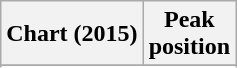<table class="wikitable sortable plainrowheaders" style="text-align:center">
<tr>
<th scope="col">Chart (2015)</th>
<th scope="col">Peak<br> position</th>
</tr>
<tr>
</tr>
<tr>
</tr>
</table>
